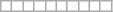<table class="wikitable nounderlines Unicode" style="border-collapse:collapse;background:#FFFFFF;text-align:center">
<tr>
<td><span></span></td>
<td><span></span></td>
<td><span></span></td>
<td><span></span></td>
<td><span></span></td>
<td><span></span></td>
<td><span></span></td>
<td><span></span></td>
<td><span></span></td>
<td><span></span></td>
</tr>
</table>
